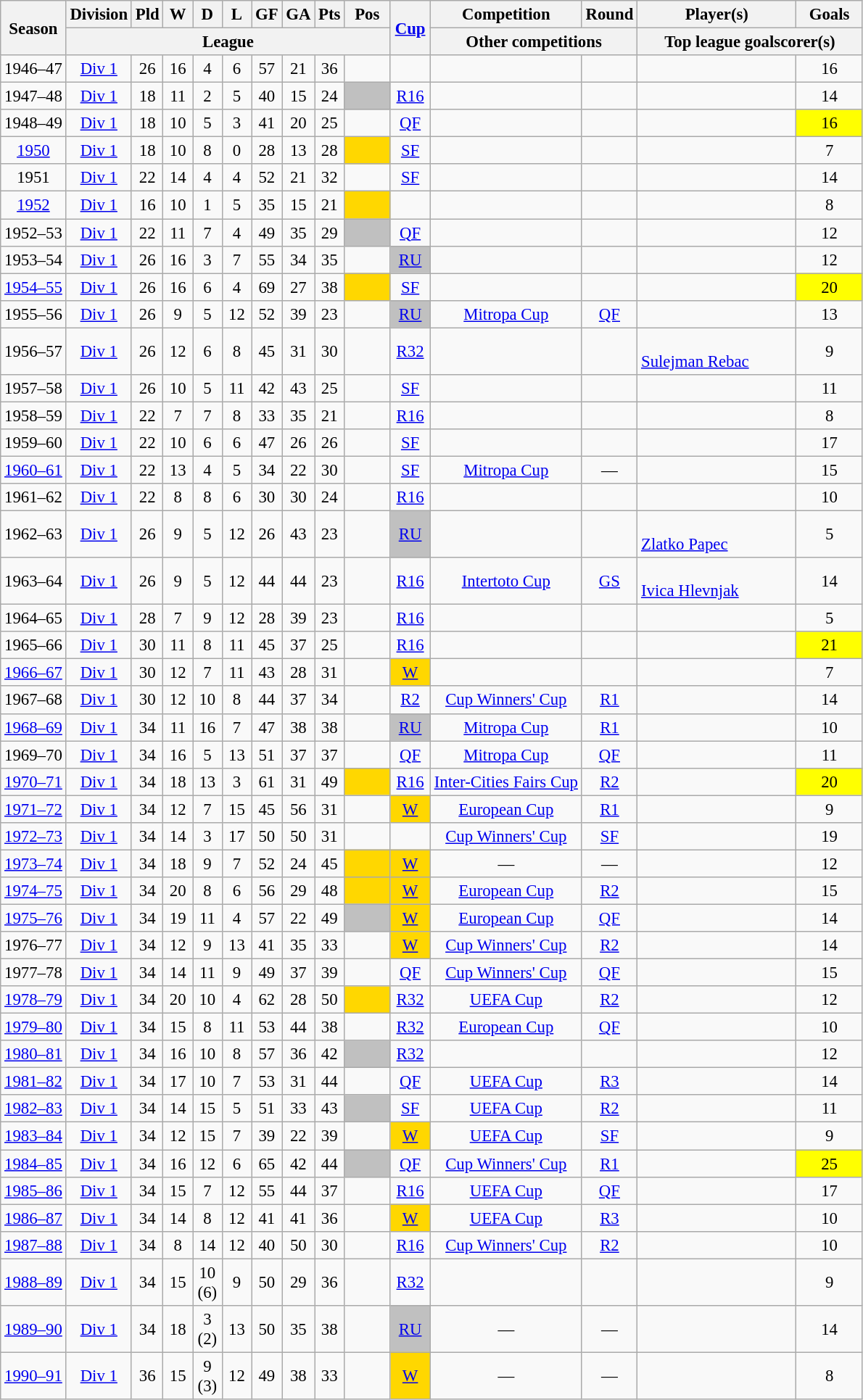<table class="wikitable sortable" style="font-size:95%; text-align: center;">
<tr>
<th rowspan=2>Season</th>
<th>Division</th>
<th width="20">Pld</th>
<th width="20">W</th>
<th width="20">D</th>
<th width="20">L</th>
<th width="20">GF</th>
<th width="20">GA</th>
<th width="20">Pts</th>
<th width="35">Pos</th>
<th rowspan=2 width="30"><a href='#'>Cup</a></th>
<th>Competition</th>
<th>Round</th>
<th>Player(s)</th>
<th>Goals</th>
</tr>
<tr>
<th class="unsortable" colspan=9>League</th>
<th colspan=2 width="160">Other competitions</th>
<th colspan=2 width="200">Top league goalscorer(s)</th>
</tr>
<tr>
<td>1946–47</td>
<td><a href='#'>Div 1</a></td>
<td>26</td>
<td>16</td>
<td>4</td>
<td>6</td>
<td>57</td>
<td>21</td>
<td>36</td>
<td></td>
<td></td>
<td></td>
<td></td>
<td align="left"></td>
<td>16</td>
</tr>
<tr>
<td>1947–48</td>
<td><a href='#'>Div 1</a></td>
<td>18</td>
<td>11</td>
<td>2</td>
<td>5</td>
<td>40</td>
<td>15</td>
<td>24</td>
<td bgcolor=silver></td>
<td><a href='#'>R16</a></td>
<td></td>
<td></td>
<td align="left"></td>
<td>14</td>
</tr>
<tr>
<td>1948–49</td>
<td><a href='#'>Div 1</a></td>
<td>18</td>
<td>10</td>
<td>5</td>
<td>3</td>
<td>41</td>
<td>20</td>
<td>25</td>
<td></td>
<td><a href='#'>QF</a></td>
<td></td>
<td></td>
<td align="left"></td>
<td bgcolor=yellow>16</td>
</tr>
<tr>
<td><a href='#'>1950</a></td>
<td><a href='#'>Div 1</a></td>
<td>18</td>
<td>10</td>
<td>8</td>
<td>0</td>
<td>28</td>
<td>13</td>
<td>28</td>
<td bgcolor=gold></td>
<td><a href='#'>SF</a></td>
<td></td>
<td></td>
<td align="left"></td>
<td>7</td>
</tr>
<tr>
<td>1951</td>
<td><a href='#'>Div 1</a></td>
<td>22</td>
<td>14</td>
<td>4</td>
<td>4</td>
<td>52</td>
<td>21</td>
<td>32</td>
<td></td>
<td><a href='#'>SF</a></td>
<td></td>
<td></td>
<td align="left"></td>
<td>14</td>
</tr>
<tr>
<td><a href='#'>1952</a></td>
<td><a href='#'>Div 1</a></td>
<td>16</td>
<td>10</td>
<td>1</td>
<td>5</td>
<td>35</td>
<td>15</td>
<td>21</td>
<td bgcolor=gold></td>
<td></td>
<td></td>
<td></td>
<td align="left"></td>
<td>8</td>
</tr>
<tr>
<td>1952–53</td>
<td><a href='#'>Div 1</a></td>
<td>22</td>
<td>11</td>
<td>7</td>
<td>4</td>
<td>49</td>
<td>35</td>
<td>29</td>
<td bgcolor=silver></td>
<td><a href='#'>QF</a></td>
<td></td>
<td></td>
<td align="left"></td>
<td>12</td>
</tr>
<tr>
<td>1953–54</td>
<td><a href='#'>Div 1</a></td>
<td>26</td>
<td>16</td>
<td>3</td>
<td>7</td>
<td>55</td>
<td>34</td>
<td>35</td>
<td></td>
<td bgcolor=silver><a href='#'>RU</a></td>
<td></td>
<td></td>
<td align="left"></td>
<td>12</td>
</tr>
<tr>
<td><a href='#'>1954–55</a></td>
<td><a href='#'>Div 1</a></td>
<td>26</td>
<td>16</td>
<td>6</td>
<td>4</td>
<td>69</td>
<td>27</td>
<td>38</td>
<td bgcolor=gold></td>
<td><a href='#'>SF</a></td>
<td></td>
<td></td>
<td align="left"></td>
<td bgcolor=yellow>20</td>
</tr>
<tr>
<td>1955–56</td>
<td><a href='#'>Div 1</a></td>
<td>26</td>
<td>9</td>
<td>5</td>
<td>12</td>
<td>52</td>
<td>39</td>
<td>23</td>
<td></td>
<td bgcolor=silver><a href='#'>RU</a></td>
<td><a href='#'>Mitropa Cup</a></td>
<td><a href='#'>QF</a></td>
<td align="left"></td>
<td>13</td>
</tr>
<tr>
<td>1956–57</td>
<td><a href='#'>Div 1</a></td>
<td>26</td>
<td>12</td>
<td>6</td>
<td>8</td>
<td>45</td>
<td>31</td>
<td>30</td>
<td></td>
<td><a href='#'>R32</a></td>
<td></td>
<td></td>
<td align="left"><br><a href='#'>Sulejman Rebac</a></td>
<td>9</td>
</tr>
<tr>
<td>1957–58</td>
<td><a href='#'>Div 1</a></td>
<td>26</td>
<td>10</td>
<td>5</td>
<td>11</td>
<td>42</td>
<td>43</td>
<td>25</td>
<td></td>
<td><a href='#'>SF</a></td>
<td></td>
<td></td>
<td align="left"></td>
<td>11</td>
</tr>
<tr>
<td>1958–59</td>
<td><a href='#'>Div 1</a></td>
<td>22</td>
<td>7</td>
<td>7</td>
<td>8</td>
<td>33</td>
<td>35</td>
<td>21</td>
<td></td>
<td><a href='#'>R16</a></td>
<td></td>
<td></td>
<td align="left"></td>
<td>8</td>
</tr>
<tr>
<td>1959–60</td>
<td><a href='#'>Div 1</a></td>
<td>22</td>
<td>10</td>
<td>6</td>
<td>6</td>
<td>47</td>
<td>26</td>
<td>26</td>
<td></td>
<td><a href='#'>SF</a></td>
<td></td>
<td></td>
<td align="left"></td>
<td>17</td>
</tr>
<tr>
<td><a href='#'>1960–61</a></td>
<td><a href='#'>Div 1</a></td>
<td>22</td>
<td>13</td>
<td>4</td>
<td>5</td>
<td>34</td>
<td>22</td>
<td>30</td>
<td></td>
<td><a href='#'>SF</a></td>
<td><a href='#'>Mitropa Cup</a></td>
<td>—</td>
<td align="left"></td>
<td>15</td>
</tr>
<tr>
<td>1961–62</td>
<td><a href='#'>Div 1</a></td>
<td>22</td>
<td>8</td>
<td>8</td>
<td>6</td>
<td>30</td>
<td>30</td>
<td>24</td>
<td></td>
<td><a href='#'>R16</a></td>
<td></td>
<td></td>
<td align="left"></td>
<td>10</td>
</tr>
<tr>
<td>1962–63</td>
<td><a href='#'>Div 1</a></td>
<td>26</td>
<td>9</td>
<td>5</td>
<td>12</td>
<td>26</td>
<td>43</td>
<td>23</td>
<td></td>
<td bgcolor=silver><a href='#'>RU</a></td>
<td></td>
<td></td>
<td align="left"><br><a href='#'>Zlatko Papec</a></td>
<td>5</td>
</tr>
<tr>
<td>1963–64</td>
<td><a href='#'>Div 1</a></td>
<td>26</td>
<td>9</td>
<td>5</td>
<td>12</td>
<td>44</td>
<td>44</td>
<td>23</td>
<td></td>
<td><a href='#'>R16</a></td>
<td><a href='#'>Intertoto Cup</a></td>
<td><a href='#'>GS</a></td>
<td align="left"><br><a href='#'>Ivica Hlevnjak</a></td>
<td>14</td>
</tr>
<tr>
<td>1964–65</td>
<td><a href='#'>Div 1</a></td>
<td>28</td>
<td>7</td>
<td>9</td>
<td>12</td>
<td>28</td>
<td>39</td>
<td>23</td>
<td></td>
<td><a href='#'>R16</a></td>
<td></td>
<td></td>
<td align="left"></td>
<td>5</td>
</tr>
<tr>
<td>1965–66</td>
<td><a href='#'>Div 1</a></td>
<td>30</td>
<td>11</td>
<td>8</td>
<td>11</td>
<td>45</td>
<td>37</td>
<td>25</td>
<td></td>
<td><a href='#'>R16</a></td>
<td></td>
<td></td>
<td align="left"></td>
<td bgcolor=yellow>21</td>
</tr>
<tr>
<td><a href='#'>1966–67</a></td>
<td><a href='#'>Div 1</a></td>
<td>30</td>
<td>12</td>
<td>7</td>
<td>11</td>
<td>43</td>
<td>28</td>
<td>31</td>
<td></td>
<td bgcolor=gold><a href='#'>W</a></td>
<td></td>
<td></td>
<td align="left"></td>
<td>7</td>
</tr>
<tr>
<td>1967–68</td>
<td><a href='#'>Div 1</a></td>
<td>30</td>
<td>12</td>
<td>10</td>
<td>8</td>
<td>44</td>
<td>37</td>
<td>34</td>
<td></td>
<td><a href='#'>R2</a></td>
<td><a href='#'>Cup Winners' Cup</a></td>
<td><a href='#'>R1</a></td>
<td align="left"></td>
<td>14</td>
</tr>
<tr>
<td><a href='#'>1968–69</a></td>
<td><a href='#'>Div 1</a></td>
<td>34</td>
<td>11</td>
<td>16</td>
<td>7</td>
<td>47</td>
<td>38</td>
<td>38</td>
<td></td>
<td bgcolor=silver><a href='#'>RU</a></td>
<td><a href='#'>Mitropa Cup</a></td>
<td><a href='#'>R1</a></td>
<td align="left"></td>
<td>10</td>
</tr>
<tr>
<td>1969–70</td>
<td><a href='#'>Div 1</a></td>
<td>34</td>
<td>16</td>
<td>5</td>
<td>13</td>
<td>51</td>
<td>37</td>
<td>37</td>
<td></td>
<td><a href='#'>QF</a></td>
<td><a href='#'>Mitropa Cup</a></td>
<td><a href='#'>QF</a></td>
<td align="left"></td>
<td>11</td>
</tr>
<tr>
<td><a href='#'>1970–71</a></td>
<td><a href='#'>Div 1</a></td>
<td>34</td>
<td>18</td>
<td>13</td>
<td>3</td>
<td>61</td>
<td>31</td>
<td>49</td>
<td bgcolor=gold></td>
<td><a href='#'>R16</a></td>
<td><a href='#'>Inter-Cities Fairs Cup</a></td>
<td><a href='#'>R2</a></td>
<td align="left"></td>
<td bgcolor=yellow>20</td>
</tr>
<tr>
<td><a href='#'>1971–72</a></td>
<td><a href='#'>Div 1</a></td>
<td>34</td>
<td>12</td>
<td>7</td>
<td>15</td>
<td>45</td>
<td>56</td>
<td>31</td>
<td></td>
<td bgcolor=gold><a href='#'>W</a></td>
<td><a href='#'>European Cup</a></td>
<td><a href='#'>R1</a></td>
<td align="left"></td>
<td>9</td>
</tr>
<tr>
<td><a href='#'>1972–73</a></td>
<td><a href='#'>Div 1</a></td>
<td>34</td>
<td>14</td>
<td>3</td>
<td>17</td>
<td>50</td>
<td>50</td>
<td>31</td>
<td></td>
<td></td>
<td><a href='#'>Cup Winners' Cup</a></td>
<td><a href='#'>SF</a></td>
<td align="left"></td>
<td>19</td>
</tr>
<tr>
<td><a href='#'>1973–74</a></td>
<td><a href='#'>Div 1</a></td>
<td>34</td>
<td>18</td>
<td>9</td>
<td>7</td>
<td>52</td>
<td>24</td>
<td>45</td>
<td bgcolor=gold></td>
<td bgcolor=gold><a href='#'>W</a></td>
<td>—</td>
<td>—</td>
<td align="left"></td>
<td>12</td>
</tr>
<tr>
<td><a href='#'>1974–75</a></td>
<td><a href='#'>Div 1</a></td>
<td>34</td>
<td>20</td>
<td>8</td>
<td>6</td>
<td>56</td>
<td>29</td>
<td>48</td>
<td bgcolor=gold></td>
<td bgcolor=gold><a href='#'>W</a></td>
<td><a href='#'>European Cup</a></td>
<td><a href='#'>R2</a></td>
<td align="left"></td>
<td>15</td>
</tr>
<tr>
<td><a href='#'>1975–76</a></td>
<td><a href='#'>Div 1</a></td>
<td>34</td>
<td>19</td>
<td>11</td>
<td>4</td>
<td>57</td>
<td>22</td>
<td>49</td>
<td bgcolor=silver></td>
<td bgcolor=gold><a href='#'>W</a></td>
<td><a href='#'>European Cup</a></td>
<td><a href='#'>QF</a></td>
<td align="left"></td>
<td>14</td>
</tr>
<tr>
<td>1976–77</td>
<td><a href='#'>Div 1</a></td>
<td>34</td>
<td>12</td>
<td>9</td>
<td>13</td>
<td>41</td>
<td>35</td>
<td>33</td>
<td></td>
<td bgcolor=gold><a href='#'>W</a></td>
<td><a href='#'>Cup Winners' Cup</a></td>
<td><a href='#'>R2</a></td>
<td align="left"></td>
<td>14</td>
</tr>
<tr>
<td>1977–78</td>
<td><a href='#'>Div 1</a></td>
<td>34</td>
<td>14</td>
<td>11</td>
<td>9</td>
<td>49</td>
<td>37</td>
<td>39</td>
<td></td>
<td><a href='#'>QF</a></td>
<td><a href='#'>Cup Winners' Cup</a></td>
<td><a href='#'>QF</a></td>
<td align="left"></td>
<td>15</td>
</tr>
<tr>
<td><a href='#'>1978–79</a></td>
<td><a href='#'>Div 1</a></td>
<td>34</td>
<td>20</td>
<td>10</td>
<td>4</td>
<td>62</td>
<td>28</td>
<td>50</td>
<td bgcolor=gold></td>
<td><a href='#'>R32</a></td>
<td><a href='#'>UEFA Cup</a></td>
<td><a href='#'>R2</a></td>
<td align="left"></td>
<td>12</td>
</tr>
<tr>
<td><a href='#'>1979–80</a></td>
<td><a href='#'>Div 1</a></td>
<td>34</td>
<td>15</td>
<td>8</td>
<td>11</td>
<td>53</td>
<td>44</td>
<td>38</td>
<td></td>
<td><a href='#'>R32</a></td>
<td><a href='#'>European Cup</a></td>
<td><a href='#'>QF</a></td>
<td align="left"></td>
<td>10</td>
</tr>
<tr>
<td><a href='#'>1980–81</a></td>
<td><a href='#'>Div 1</a></td>
<td>34</td>
<td>16</td>
<td>10</td>
<td>8</td>
<td>57</td>
<td>36</td>
<td>42</td>
<td bgcolor=silver></td>
<td><a href='#'>R32</a></td>
<td></td>
<td></td>
<td align="left"></td>
<td>12</td>
</tr>
<tr>
<td><a href='#'>1981–82</a></td>
<td><a href='#'>Div 1</a></td>
<td>34</td>
<td>17</td>
<td>10</td>
<td>7</td>
<td>53</td>
<td>31</td>
<td>44</td>
<td></td>
<td><a href='#'>QF</a></td>
<td><a href='#'>UEFA Cup</a></td>
<td><a href='#'>R3</a></td>
<td align="left"></td>
<td>14</td>
</tr>
<tr>
<td><a href='#'>1982–83</a></td>
<td><a href='#'>Div 1</a></td>
<td>34</td>
<td>14</td>
<td>15</td>
<td>5</td>
<td>51</td>
<td>33</td>
<td>43</td>
<td bgcolor=silver></td>
<td><a href='#'>SF</a></td>
<td><a href='#'>UEFA Cup</a></td>
<td><a href='#'>R2</a></td>
<td align="left"></td>
<td>11</td>
</tr>
<tr>
<td><a href='#'>1983–84</a></td>
<td><a href='#'>Div 1</a></td>
<td>34</td>
<td>12</td>
<td>15</td>
<td>7</td>
<td>39</td>
<td>22</td>
<td>39</td>
<td></td>
<td bgcolor=gold><a href='#'>W</a></td>
<td><a href='#'>UEFA Cup</a></td>
<td><a href='#'>SF</a></td>
<td align="left"></td>
<td>9</td>
</tr>
<tr>
<td><a href='#'>1984–85</a></td>
<td><a href='#'>Div 1</a></td>
<td>34</td>
<td>16</td>
<td>12</td>
<td>6</td>
<td>65</td>
<td>42</td>
<td>44</td>
<td bgcolor=silver></td>
<td><a href='#'>QF</a></td>
<td><a href='#'>Cup Winners' Cup</a></td>
<td><a href='#'>R1</a></td>
<td align="left"></td>
<td bgcolor=yellow>25</td>
</tr>
<tr>
<td><a href='#'>1985–86</a></td>
<td><a href='#'>Div 1</a></td>
<td>34</td>
<td>15</td>
<td>7</td>
<td>12</td>
<td>55</td>
<td>44</td>
<td>37</td>
<td></td>
<td><a href='#'>R16</a></td>
<td><a href='#'>UEFA Cup</a></td>
<td><a href='#'>QF</a></td>
<td align="left"></td>
<td>17</td>
</tr>
<tr>
<td><a href='#'>1986–87</a></td>
<td><a href='#'>Div 1</a></td>
<td>34</td>
<td>14</td>
<td>8</td>
<td>12</td>
<td>41</td>
<td>41</td>
<td>36</td>
<td></td>
<td bgcolor=gold><a href='#'>W</a></td>
<td><a href='#'>UEFA Cup</a></td>
<td><a href='#'>R3</a></td>
<td align="left"></td>
<td>10</td>
</tr>
<tr>
<td><a href='#'>1987–88</a></td>
<td><a href='#'>Div 1</a></td>
<td>34</td>
<td>8</td>
<td>14</td>
<td>12</td>
<td>40</td>
<td>50</td>
<td>30</td>
<td></td>
<td><a href='#'>R16</a></td>
<td><a href='#'>Cup Winners' Cup</a></td>
<td><a href='#'>R2</a></td>
<td align="left"></td>
<td>10</td>
</tr>
<tr>
<td><a href='#'>1988–89</a></td>
<td><a href='#'>Div 1</a></td>
<td>34</td>
<td>15</td>
<td>10 (6)</td>
<td>9</td>
<td>50</td>
<td>29</td>
<td>36</td>
<td></td>
<td><a href='#'>R32</a></td>
<td></td>
<td></td>
<td align="left"></td>
<td>9</td>
</tr>
<tr>
<td><a href='#'>1989–90</a></td>
<td><a href='#'>Div 1</a></td>
<td>34</td>
<td>18</td>
<td>3 (2)</td>
<td>13</td>
<td>50</td>
<td>35</td>
<td>38</td>
<td></td>
<td bgcolor=silver><a href='#'>RU</a></td>
<td>—</td>
<td>—</td>
<td align="left"></td>
<td>14</td>
</tr>
<tr>
<td><a href='#'>1990–91</a></td>
<td><a href='#'>Div 1</a></td>
<td>36</td>
<td>15</td>
<td>9 (3)</td>
<td>12</td>
<td>49</td>
<td>38</td>
<td>33</td>
<td></td>
<td bgcolor=gold><a href='#'>W</a></td>
<td>—</td>
<td>—</td>
<td align="left"></td>
<td>8</td>
</tr>
</table>
